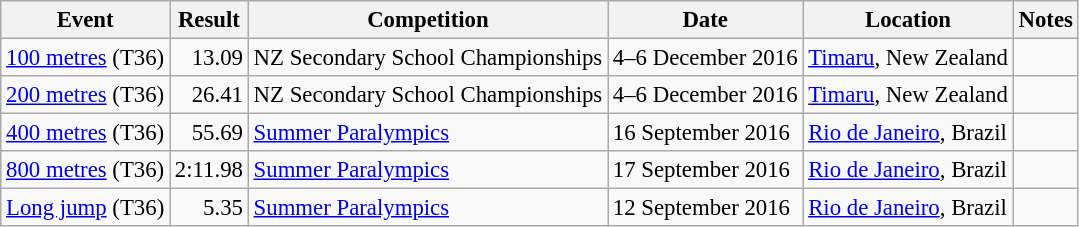<table class="wikitable" style="font-size:95%;">
<tr>
<th>Event</th>
<th>Result</th>
<th>Competition</th>
<th>Date</th>
<th>Location</th>
<th>Notes</th>
</tr>
<tr>
<td><a href='#'>100 metres</a> (T36)</td>
<td style="text-align:right;">13.09</td>
<td>NZ Secondary School Championships</td>
<td>4–6 December 2016</td>
<td><a href='#'>Timaru</a>, New Zealand</td>
<td></td>
</tr>
<tr>
<td><a href='#'>200 metres</a> (T36)</td>
<td style="text-align:right;">26.41</td>
<td>NZ Secondary School Championships</td>
<td>4–6 December 2016</td>
<td><a href='#'>Timaru</a>, New Zealand</td>
<td></td>
</tr>
<tr>
<td><a href='#'>400 metres</a> (T36)</td>
<td style="text-align:right;">55.69</td>
<td><a href='#'>Summer Paralympics</a></td>
<td>16 September 2016</td>
<td><a href='#'>Rio de Janeiro</a>, Brazil</td>
<td></td>
</tr>
<tr>
<td><a href='#'>800 metres</a> (T36)</td>
<td style="text-align:right;">2:11.98</td>
<td><a href='#'>Summer Paralympics</a></td>
<td>17 September 2016</td>
<td><a href='#'>Rio de Janeiro</a>, Brazil</td>
<td></td>
</tr>
<tr>
<td><a href='#'>Long jump</a> (T36)</td>
<td style="text-align:right;">5.35</td>
<td><a href='#'>Summer Paralympics</a></td>
<td>12 September 2016</td>
<td><a href='#'>Rio de Janeiro</a>, Brazil</td>
<td></td>
</tr>
</table>
